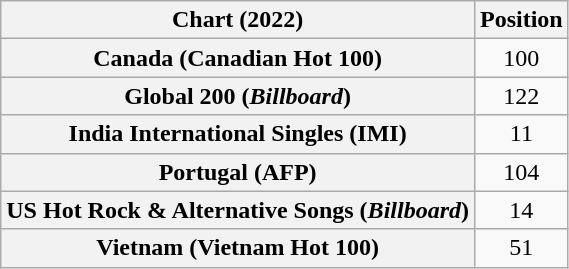<table class="wikitable sortable plainrowheaders" style="text-align:center">
<tr>
<th scope="col">Chart (2022)</th>
<th scope="col">Position</th>
</tr>
<tr>
<th scope="row">Canada (Canadian Hot 100)</th>
<td>100</td>
</tr>
<tr>
<th scope="row">Global 200 (<em>Billboard</em>)</th>
<td>122</td>
</tr>
<tr>
<th scope="row">India International Singles (IMI)</th>
<td>11</td>
</tr>
<tr>
<th scope="row">Portugal (AFP)</th>
<td>104</td>
</tr>
<tr>
<th scope="row">US Hot Rock & Alternative Songs (<em>Billboard</em>)</th>
<td>14</td>
</tr>
<tr>
<th scope="row">Vietnam (Vietnam Hot 100)</th>
<td>51</td>
</tr>
</table>
